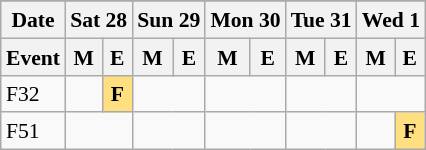<table class="wikitable" style="margin:0.5em auto; font-size:90%; line-height:1.25em;">
<tr align="center">
</tr>
<tr>
<th>Date</th>
<th colspan="2">Sat 28</th>
<th colspan="2">Sun 29</th>
<th colspan="2">Mon 30</th>
<th colspan="2">Tue 31</th>
<th colspan="2">Wed 1</th>
</tr>
<tr>
<th>Event</th>
<th>M</th>
<th>E</th>
<th>M</th>
<th>E</th>
<th>M</th>
<th>E</th>
<th>M</th>
<th>E</th>
<th>M</th>
<th>E</th>
</tr>
<tr align="center">
<td align="left">F32</td>
<td></td>
<td bgcolor="#FFDF80"><strong>F</strong></td>
<td colspan="2"></td>
<td colspan="2"></td>
<td colspan="2"></td>
<td colspan="2"></td>
</tr>
<tr align="center">
<td align="left">F51</td>
<td colspan="2"></td>
<td colspan="2"></td>
<td colspan="2"></td>
<td colspan="2"></td>
<td></td>
<td bgcolor="#FFDF80"><strong>F</strong></td>
</tr>
</table>
